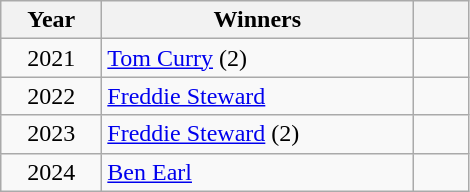<table class="wikitable">
<tr>
<th width=60>Year</th>
<th width=200>Winners</th>
<th width=30></th>
</tr>
<tr>
<td align=center>2021</td>
<td><a href='#'>Tom Curry</a> (2)</td>
<td align=center></td>
</tr>
<tr>
<td align=center>2022</td>
<td><a href='#'>Freddie Steward</a></td>
<td align=center></td>
</tr>
<tr>
<td align=center>2023</td>
<td><a href='#'>Freddie Steward</a> (2)</td>
<td align=center></td>
</tr>
<tr>
<td align=center>2024</td>
<td><a href='#'>Ben Earl</a></td>
<td align=center></td>
</tr>
</table>
